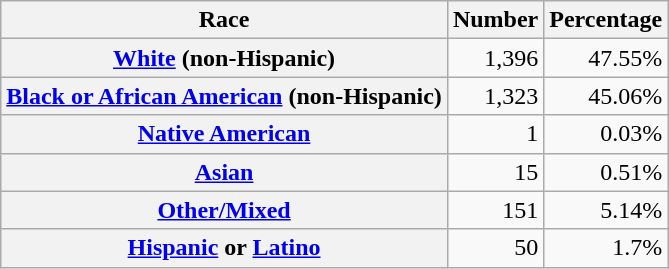<table class="wikitable" style="text-align:right">
<tr>
<th scope="col">Race</th>
<th scope="col">Number</th>
<th scope="col">Percentage</th>
</tr>
<tr>
<th scope="row"><a href='#'>White</a> (non-Hispanic)</th>
<td>1,396</td>
<td>47.55%</td>
</tr>
<tr>
<th scope="row"><a href='#'>Black or African American</a> (non-Hispanic)</th>
<td>1,323</td>
<td>45.06%</td>
</tr>
<tr>
<th scope="row"><a href='#'>Native American</a></th>
<td>1</td>
<td>0.03%</td>
</tr>
<tr>
<th scope="row"><a href='#'>Asian</a></th>
<td>15</td>
<td>0.51%</td>
</tr>
<tr>
<th scope="row"><a href='#'>Other/Mixed</a></th>
<td>151</td>
<td>5.14%</td>
</tr>
<tr>
<th scope="row"><a href='#'>Hispanic</a> or <a href='#'>Latino</a></th>
<td>50</td>
<td>1.7%</td>
</tr>
</table>
